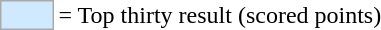<table style="background:transparent;">
<tr>
<td style="background-color:#cfeaff; border:1px solid #aaaaaa; width:2em;"></td>
<td>= Top thirty result (scored points)</td>
</tr>
</table>
